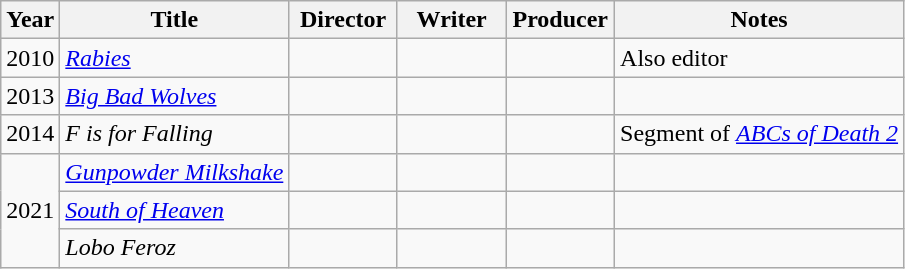<table class="wikitable">
<tr>
<th>Year</th>
<th>Title</th>
<th width=65>Director</th>
<th width=65>Writer</th>
<th width=65>Producer</th>
<th>Notes</th>
</tr>
<tr>
<td>2010</td>
<td><em><a href='#'>Rabies</a></em></td>
<td></td>
<td></td>
<td></td>
<td>Also editor</td>
</tr>
<tr>
<td>2013</td>
<td><em><a href='#'>Big Bad Wolves</a></em></td>
<td></td>
<td></td>
<td></td>
<td></td>
</tr>
<tr>
<td>2014</td>
<td><em>F is for Falling</em></td>
<td></td>
<td></td>
<td></td>
<td>Segment of <em><a href='#'>ABCs of Death 2</a></em></td>
</tr>
<tr>
<td rowspan=3>2021</td>
<td><em><a href='#'>Gunpowder Milkshake</a></em></td>
<td></td>
<td></td>
<td></td>
<td></td>
</tr>
<tr>
<td><em><a href='#'>South of Heaven</a></em></td>
<td></td>
<td></td>
<td></td>
<td></td>
</tr>
<tr>
<td><em>Lobo Feroz</em></td>
<td></td>
<td></td>
<td></td>
<td></td>
</tr>
</table>
